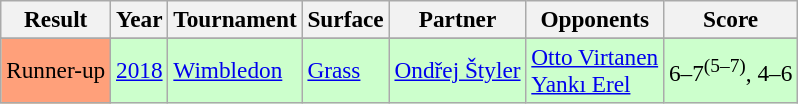<table class="sortable wikitable" style=font-size:97%>
<tr>
<th>Result</th>
<th>Year</th>
<th>Tournament</th>
<th>Surface</th>
<th>Partner</th>
<th>Opponents</th>
<th>Score</th>
</tr>
<tr>
</tr>
<tr bgcolor=#CCFFCC>
<td bgcolor=FFA07A>Runner-up</td>
<td><a href='#'>2018</a></td>
<td><a href='#'>Wimbledon</a></td>
<td><a href='#'>Grass</a></td>
<td> <a href='#'>Ondřej Štyler</a></td>
<td> <a href='#'>Otto Virtanen</a><br> <a href='#'>Yankı Erel</a></td>
<td>6–7<sup>(5–7)</sup>, 4–6</td>
</tr>
</table>
